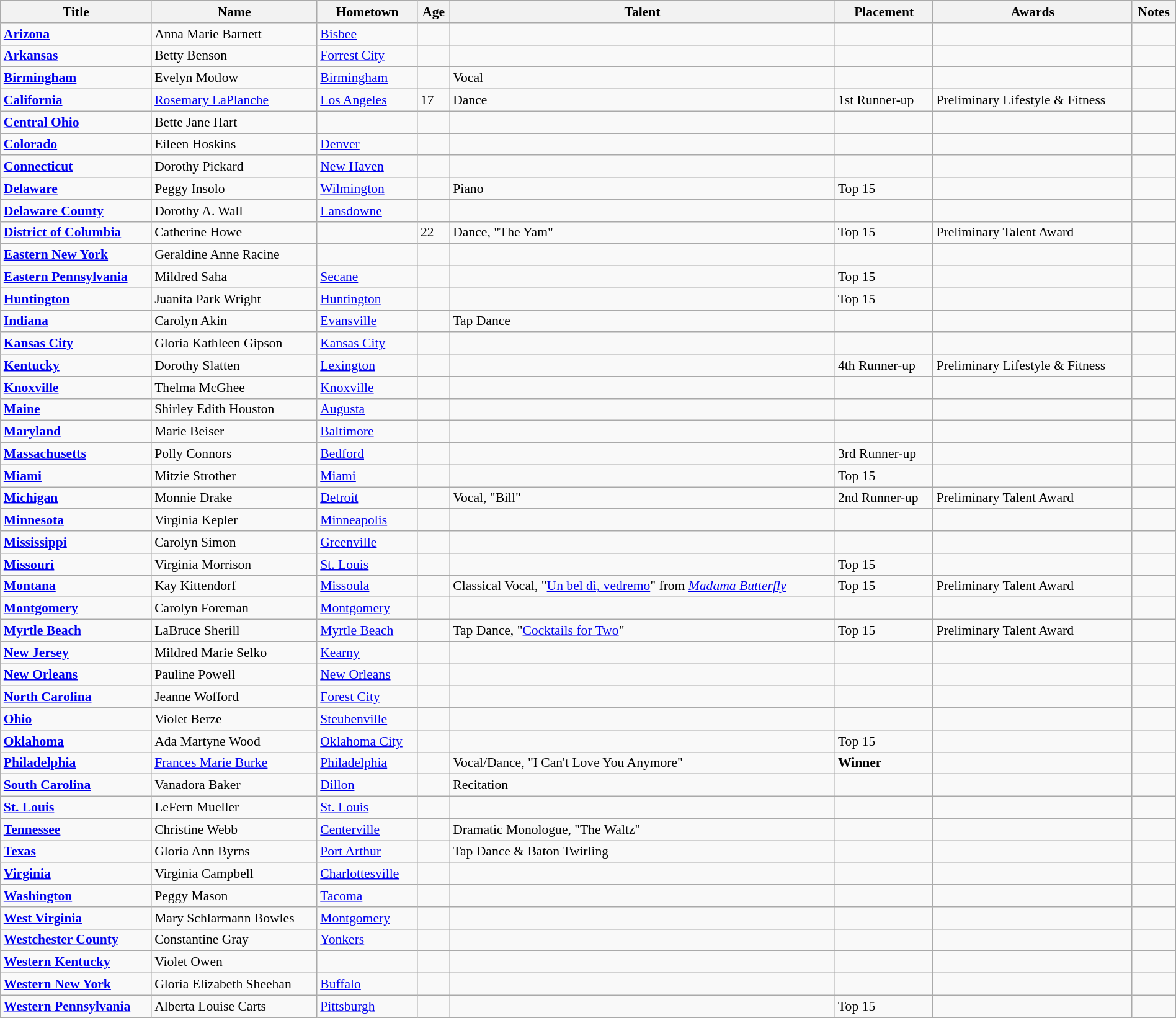<table class="wikitable" style="width:100%; font-size:90%;">
<tr>
<th>Title</th>
<th>Name</th>
<th>Hometown</th>
<th>Age</th>
<th>Talent</th>
<th>Placement</th>
<th>Awards</th>
<th>Notes</th>
</tr>
<tr>
<td> <strong><a href='#'>Arizona</a></strong></td>
<td>Anna Marie Barnett</td>
<td><a href='#'>Bisbee</a></td>
<td></td>
<td></td>
<td></td>
<td></td>
<td></td>
</tr>
<tr>
<td> <strong><a href='#'>Arkansas</a></strong></td>
<td>Betty Benson</td>
<td><a href='#'>Forrest City</a></td>
<td></td>
<td></td>
<td></td>
<td></td>
<td></td>
</tr>
<tr>
<td><strong><a href='#'>Birmingham</a></strong></td>
<td>Evelyn Motlow</td>
<td><a href='#'>Birmingham</a></td>
<td></td>
<td>Vocal</td>
<td></td>
<td></td>
<td></td>
</tr>
<tr>
<td> <strong><a href='#'>California</a></strong></td>
<td><a href='#'>Rosemary LaPlanche</a></td>
<td><a href='#'>Los Angeles</a></td>
<td>17</td>
<td>Dance</td>
<td>1st Runner-up</td>
<td>Preliminary Lifestyle & Fitness</td>
<td></td>
</tr>
<tr>
<td><strong><a href='#'>Central Ohio</a></strong></td>
<td>Bette Jane Hart</td>
<td></td>
<td></td>
<td></td>
<td></td>
<td></td>
<td></td>
</tr>
<tr>
<td> <strong><a href='#'>Colorado</a></strong></td>
<td>Eileen Hoskins</td>
<td><a href='#'>Denver</a></td>
<td></td>
<td></td>
<td></td>
<td></td>
<td></td>
</tr>
<tr>
<td> <strong><a href='#'>Connecticut</a></strong></td>
<td>Dorothy Pickard</td>
<td><a href='#'>New Haven</a></td>
<td></td>
<td></td>
<td></td>
<td></td>
<td></td>
</tr>
<tr>
<td> <strong><a href='#'>Delaware</a></strong></td>
<td>Peggy Insolo</td>
<td><a href='#'>Wilmington</a></td>
<td></td>
<td>Piano</td>
<td>Top 15</td>
<td></td>
<td></td>
</tr>
<tr>
<td><strong><a href='#'>Delaware County</a></strong></td>
<td>Dorothy A. Wall</td>
<td><a href='#'>Lansdowne</a></td>
<td></td>
<td></td>
<td></td>
<td></td>
<td></td>
</tr>
<tr>
<td> <strong><a href='#'>District of Columbia</a></strong></td>
<td>Catherine Howe</td>
<td></td>
<td>22</td>
<td>Dance, "The Yam"</td>
<td>Top 15</td>
<td>Preliminary Talent Award</td>
<td></td>
</tr>
<tr>
<td><strong><a href='#'>Eastern New York</a></strong></td>
<td>Geraldine Anne Racine</td>
<td></td>
<td></td>
<td></td>
<td></td>
<td></td>
<td></td>
</tr>
<tr>
<td><strong><a href='#'>Eastern Pennsylvania</a></strong></td>
<td>Mildred Saha</td>
<td><a href='#'>Secane</a></td>
<td></td>
<td></td>
<td>Top 15</td>
<td></td>
<td></td>
</tr>
<tr>
<td><strong><a href='#'>Huntington</a></strong></td>
<td>Juanita Park Wright</td>
<td><a href='#'>Huntington</a></td>
<td></td>
<td></td>
<td>Top 15</td>
<td></td>
<td></td>
</tr>
<tr>
<td> <strong><a href='#'>Indiana</a></strong></td>
<td>Carolyn Akin</td>
<td><a href='#'>Evansville</a></td>
<td></td>
<td>Tap Dance</td>
<td></td>
<td></td>
<td></td>
</tr>
<tr>
<td><strong><a href='#'>Kansas City</a></strong></td>
<td>Gloria Kathleen Gipson</td>
<td><a href='#'>Kansas City</a></td>
<td></td>
<td></td>
<td></td>
<td></td>
<td></td>
</tr>
<tr>
<td> <strong><a href='#'>Kentucky</a></strong></td>
<td>Dorothy Slatten</td>
<td><a href='#'>Lexington</a></td>
<td></td>
<td></td>
<td>4th Runner-up</td>
<td>Preliminary Lifestyle & Fitness</td>
<td></td>
</tr>
<tr>
<td><strong><a href='#'>Knoxville</a></strong></td>
<td>Thelma McGhee</td>
<td><a href='#'>Knoxville</a></td>
<td></td>
<td></td>
<td></td>
<td></td>
<td></td>
</tr>
<tr>
<td> <strong><a href='#'>Maine</a></strong></td>
<td>Shirley Edith Houston</td>
<td><a href='#'>Augusta</a></td>
<td></td>
<td></td>
<td></td>
<td></td>
<td></td>
</tr>
<tr>
<td> <strong><a href='#'>Maryland</a></strong></td>
<td>Marie Beiser</td>
<td><a href='#'>Baltimore</a></td>
<td></td>
<td></td>
<td></td>
<td></td>
<td></td>
</tr>
<tr>
<td> <strong><a href='#'>Massachusetts</a></strong></td>
<td>Polly Connors</td>
<td><a href='#'>Bedford</a></td>
<td></td>
<td></td>
<td>3rd Runner-up</td>
<td></td>
<td></td>
</tr>
<tr>
<td> <strong><a href='#'>Miami</a></strong></td>
<td>Mitzie Strother</td>
<td><a href='#'>Miami</a></td>
<td></td>
<td></td>
<td>Top 15</td>
<td></td>
<td></td>
</tr>
<tr>
<td> <strong><a href='#'>Michigan</a></strong></td>
<td>Monnie Drake</td>
<td><a href='#'>Detroit</a></td>
<td></td>
<td>Vocal, "Bill"</td>
<td>2nd Runner-up</td>
<td>Preliminary Talent Award</td>
<td></td>
</tr>
<tr>
<td> <strong><a href='#'>Minnesota</a></strong></td>
<td>Virginia Kepler</td>
<td><a href='#'>Minneapolis</a></td>
<td></td>
<td></td>
<td></td>
<td></td>
<td></td>
</tr>
<tr>
<td> <strong><a href='#'>Mississippi</a></strong></td>
<td>Carolyn Simon</td>
<td><a href='#'>Greenville</a></td>
<td></td>
<td></td>
<td></td>
<td></td>
<td></td>
</tr>
<tr>
<td> <strong><a href='#'>Missouri</a></strong></td>
<td>Virginia Morrison</td>
<td><a href='#'>St. Louis</a></td>
<td></td>
<td></td>
<td>Top 15</td>
<td></td>
<td></td>
</tr>
<tr>
<td> <strong><a href='#'>Montana</a></strong></td>
<td>Kay Kittendorf</td>
<td><a href='#'>Missoula</a></td>
<td></td>
<td>Classical Vocal, "<a href='#'>Un bel dì, vedremo</a>" from <em><a href='#'>Madama Butterfly</a></em></td>
<td>Top 15</td>
<td>Preliminary Talent Award</td>
<td></td>
</tr>
<tr>
<td><strong><a href='#'>Montgomery</a></strong></td>
<td>Carolyn Foreman</td>
<td><a href='#'>Montgomery</a></td>
<td></td>
<td></td>
<td></td>
<td></td>
<td></td>
</tr>
<tr>
<td><strong><a href='#'>Myrtle Beach</a></strong></td>
<td>LaBruce Sherill</td>
<td><a href='#'>Myrtle Beach</a></td>
<td></td>
<td>Tap Dance, "<a href='#'>Cocktails for Two</a>"</td>
<td>Top 15</td>
<td>Preliminary Talent Award</td>
<td></td>
</tr>
<tr>
<td> <strong><a href='#'>New Jersey</a></strong></td>
<td>Mildred Marie Selko</td>
<td><a href='#'>Kearny</a></td>
<td></td>
<td></td>
<td></td>
<td></td>
<td></td>
</tr>
<tr>
<td> <strong><a href='#'>New Orleans</a></strong></td>
<td>Pauline Powell</td>
<td><a href='#'>New Orleans</a></td>
<td></td>
<td></td>
<td></td>
<td></td>
<td></td>
</tr>
<tr>
<td> <strong><a href='#'>North Carolina</a></strong></td>
<td>Jeanne Wofford</td>
<td><a href='#'>Forest City</a></td>
<td></td>
<td></td>
<td></td>
<td></td>
<td></td>
</tr>
<tr>
<td> <strong><a href='#'>Ohio</a></strong></td>
<td>Violet Berze</td>
<td><a href='#'>Steubenville</a></td>
<td></td>
<td></td>
<td></td>
<td></td>
<td></td>
</tr>
<tr>
<td> <strong><a href='#'>Oklahoma</a></strong></td>
<td>Ada Martyne Wood</td>
<td><a href='#'>Oklahoma City</a></td>
<td></td>
<td></td>
<td>Top 15</td>
<td></td>
<td></td>
</tr>
<tr>
<td> <strong><a href='#'>Philadelphia</a></strong></td>
<td><a href='#'>Frances Marie Burke</a></td>
<td><a href='#'>Philadelphia</a></td>
<td></td>
<td>Vocal/Dance, "I Can't Love You Anymore"</td>
<td><strong>Winner</strong></td>
<td></td>
<td></td>
</tr>
<tr>
<td> <strong><a href='#'>South Carolina</a></strong></td>
<td>Vanadora Baker</td>
<td><a href='#'>Dillon</a></td>
<td></td>
<td>Recitation</td>
<td></td>
<td></td>
<td></td>
</tr>
<tr>
<td> <strong><a href='#'>St. Louis</a></strong></td>
<td>LeFern Mueller</td>
<td><a href='#'>St. Louis</a></td>
<td></td>
<td></td>
<td></td>
<td></td>
<td></td>
</tr>
<tr>
<td> <strong><a href='#'>Tennessee</a></strong></td>
<td>Christine Webb</td>
<td><a href='#'>Centerville</a></td>
<td></td>
<td>Dramatic Monologue, "The Waltz"</td>
<td></td>
<td></td>
<td></td>
</tr>
<tr>
<td> <strong><a href='#'>Texas</a></strong></td>
<td>Gloria Ann Byrns</td>
<td><a href='#'>Port Arthur</a></td>
<td></td>
<td>Tap Dance & Baton Twirling</td>
<td></td>
<td></td>
<td></td>
</tr>
<tr>
<td> <strong><a href='#'>Virginia</a></strong></td>
<td>Virginia Campbell</td>
<td><a href='#'>Charlottesville</a></td>
<td></td>
<td></td>
<td></td>
<td></td>
<td></td>
</tr>
<tr>
<td> <strong><a href='#'>Washington</a></strong></td>
<td>Peggy Mason</td>
<td><a href='#'>Tacoma</a></td>
<td></td>
<td></td>
<td></td>
<td></td>
<td></td>
</tr>
<tr>
<td> <strong><a href='#'>West Virginia</a></strong></td>
<td>Mary Schlarmann Bowles</td>
<td><a href='#'>Montgomery</a></td>
<td></td>
<td></td>
<td></td>
<td></td>
<td></td>
</tr>
<tr>
<td><strong><a href='#'>Westchester County</a></strong></td>
<td>Constantine Gray</td>
<td><a href='#'>Yonkers</a></td>
<td></td>
<td></td>
<td></td>
<td></td>
<td></td>
</tr>
<tr>
<td><strong><a href='#'>Western Kentucky</a></strong></td>
<td>Violet Owen</td>
<td></td>
<td></td>
<td></td>
<td></td>
<td></td>
<td></td>
</tr>
<tr>
<td><strong><a href='#'>Western New York</a></strong></td>
<td>Gloria Elizabeth Sheehan</td>
<td><a href='#'>Buffalo</a></td>
<td></td>
<td></td>
<td></td>
<td></td>
<td></td>
</tr>
<tr>
<td><strong><a href='#'>Western Pennsylvania</a></strong></td>
<td>Alberta Louise Carts</td>
<td><a href='#'>Pittsburgh</a></td>
<td></td>
<td></td>
<td>Top 15</td>
<td></td>
<td></td>
</tr>
</table>
